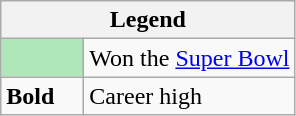<table class="wikitable">
<tr>
<th colspan="2">Legend</th>
</tr>
<tr>
<td style="background:#afe6ba; width:3em;"></td>
<td>Won the <a href='#'>Super Bowl</a></td>
</tr>
<tr>
<td><strong>Bold</strong></td>
<td>Career high</td>
</tr>
</table>
